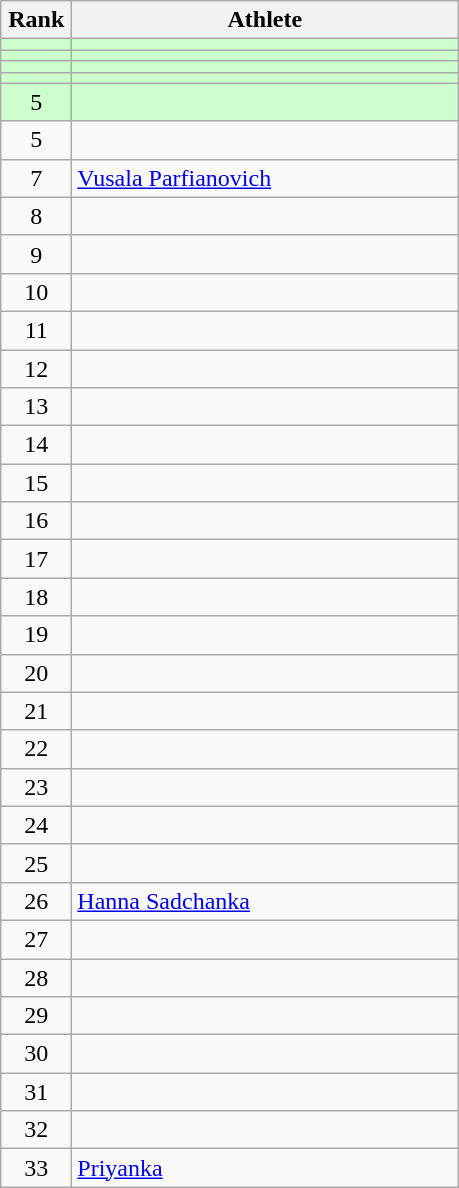<table class="wikitable" style="text-align: center;">
<tr>
<th width=40>Rank</th>
<th width=250>Athlete</th>
</tr>
<tr bgcolor=#ccffcc>
<td></td>
<td align="left"></td>
</tr>
<tr bgcolor=#ccffcc>
<td></td>
<td align="left"></td>
</tr>
<tr bgcolor=#ccffcc>
<td></td>
<td align="left"></td>
</tr>
<tr bgcolor=#ccffcc>
<td></td>
<td align="left"></td>
</tr>
<tr bgcolor=#ccffcc>
<td>5</td>
<td align="left"></td>
</tr>
<tr>
<td>5</td>
<td align="left"></td>
</tr>
<tr>
<td>7</td>
<td align="left"> <a href='#'>Vusala Parfianovich</a> </td>
</tr>
<tr>
<td>8</td>
<td align="left"></td>
</tr>
<tr>
<td>9</td>
<td align="left"></td>
</tr>
<tr>
<td>10</td>
<td align="left"></td>
</tr>
<tr>
<td>11</td>
<td align="left"></td>
</tr>
<tr>
<td>12</td>
<td align="left"></td>
</tr>
<tr>
<td>13</td>
<td align="left"></td>
</tr>
<tr>
<td>14</td>
<td align="left"></td>
</tr>
<tr>
<td>15</td>
<td align="left"></td>
</tr>
<tr>
<td>16</td>
<td align="left"></td>
</tr>
<tr>
<td>17</td>
<td align="left"></td>
</tr>
<tr>
<td>18</td>
<td align="left"></td>
</tr>
<tr>
<td>19</td>
<td align="left"></td>
</tr>
<tr>
<td>20</td>
<td align="left"></td>
</tr>
<tr>
<td>21</td>
<td align="left"></td>
</tr>
<tr>
<td>22</td>
<td align="left"></td>
</tr>
<tr>
<td>23</td>
<td align="left"></td>
</tr>
<tr>
<td>24</td>
<td align="left"></td>
</tr>
<tr>
<td>25</td>
<td align="left"></td>
</tr>
<tr>
<td>26</td>
<td align="left"> <a href='#'>Hanna Sadchanka</a> </td>
</tr>
<tr>
<td>27</td>
<td align="left"></td>
</tr>
<tr>
<td>28</td>
<td align="left"></td>
</tr>
<tr>
<td>29</td>
<td align="left"></td>
</tr>
<tr>
<td>30</td>
<td align="left"></td>
</tr>
<tr>
<td>31</td>
<td align="left"></td>
</tr>
<tr>
<td>32</td>
<td align="left"></td>
</tr>
<tr>
<td>33</td>
<td align="left"> <a href='#'>Priyanka</a> </td>
</tr>
</table>
